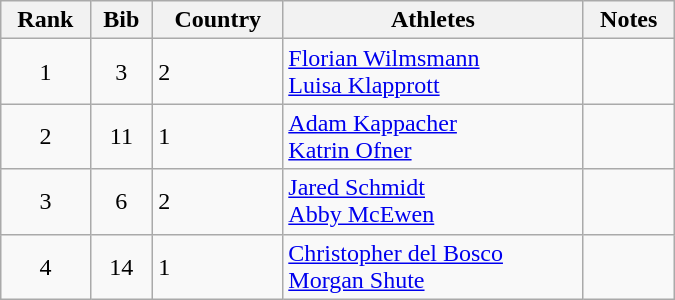<table class="wikitable" style="text-align:center; width:450px">
<tr>
<th>Rank</th>
<th>Bib</th>
<th>Country</th>
<th>Athletes</th>
<th>Notes</th>
</tr>
<tr>
<td>1</td>
<td>3</td>
<td align=left> 2</td>
<td align=left><a href='#'>Florian Wilmsmann</a><br><a href='#'>Luisa Klapprott</a></td>
<td></td>
</tr>
<tr>
<td>2</td>
<td>11</td>
<td align=left> 1</td>
<td align=left><a href='#'>Adam Kappacher</a><br><a href='#'>Katrin Ofner</a></td>
<td></td>
</tr>
<tr>
<td>3</td>
<td>6</td>
<td align=left> 2</td>
<td align=left><a href='#'>Jared Schmidt</a><br><a href='#'>Abby McEwen</a></td>
<td></td>
</tr>
<tr>
<td>4</td>
<td>14</td>
<td align=left> 1</td>
<td align=left><a href='#'>Christopher del Bosco</a><br><a href='#'>Morgan Shute</a></td>
<td></td>
</tr>
</table>
